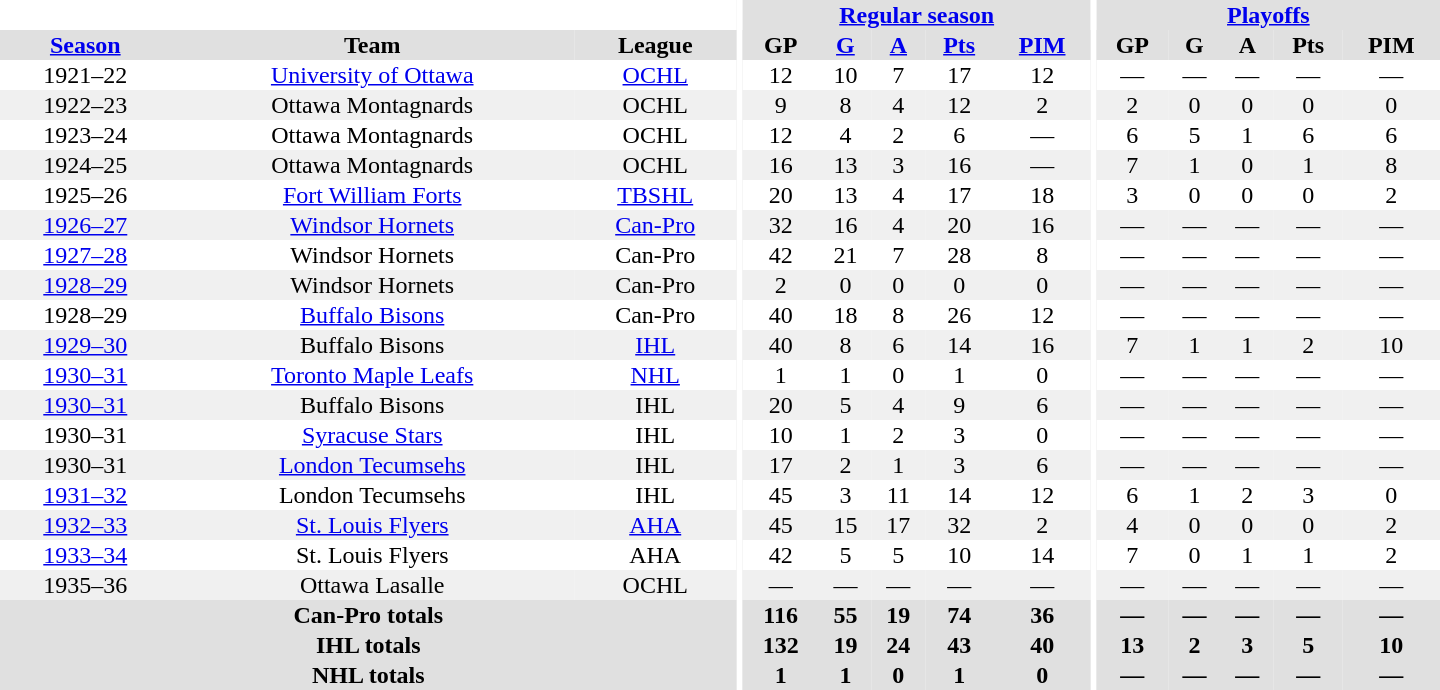<table border="0" cellpadding="1" cellspacing="0" style="text-align:center; width:60em">
<tr bgcolor="#e0e0e0">
<th colspan="3" bgcolor="#ffffff"></th>
<th rowspan="100" bgcolor="#ffffff"></th>
<th colspan="5"><a href='#'>Regular season</a></th>
<th rowspan="100" bgcolor="#ffffff"></th>
<th colspan="5"><a href='#'>Playoffs</a></th>
</tr>
<tr bgcolor="#e0e0e0">
<th><a href='#'>Season</a></th>
<th>Team</th>
<th>League</th>
<th>GP</th>
<th><a href='#'>G</a></th>
<th><a href='#'>A</a></th>
<th><a href='#'>Pts</a></th>
<th><a href='#'>PIM</a></th>
<th>GP</th>
<th>G</th>
<th>A</th>
<th>Pts</th>
<th>PIM</th>
</tr>
<tr>
<td>1921–22</td>
<td><a href='#'>University of Ottawa</a></td>
<td><a href='#'>OCHL</a></td>
<td>12</td>
<td>10</td>
<td>7</td>
<td>17</td>
<td>12</td>
<td>—</td>
<td>—</td>
<td>—</td>
<td>—</td>
<td>—</td>
</tr>
<tr bgcolor="#f0f0f0">
<td>1922–23</td>
<td>Ottawa Montagnards</td>
<td>OCHL</td>
<td>9</td>
<td>8</td>
<td>4</td>
<td>12</td>
<td>2</td>
<td>2</td>
<td>0</td>
<td>0</td>
<td>0</td>
<td>0</td>
</tr>
<tr>
<td>1923–24</td>
<td>Ottawa Montagnards</td>
<td>OCHL</td>
<td>12</td>
<td>4</td>
<td>2</td>
<td>6</td>
<td>—</td>
<td>6</td>
<td>5</td>
<td>1</td>
<td>6</td>
<td>6</td>
</tr>
<tr bgcolor="#f0f0f0">
<td>1924–25</td>
<td>Ottawa Montagnards</td>
<td>OCHL</td>
<td>16</td>
<td>13</td>
<td>3</td>
<td>16</td>
<td>—</td>
<td>7</td>
<td>1</td>
<td>0</td>
<td>1</td>
<td>8</td>
</tr>
<tr>
<td>1925–26</td>
<td><a href='#'>Fort William Forts</a></td>
<td><a href='#'>TBSHL</a></td>
<td>20</td>
<td>13</td>
<td>4</td>
<td>17</td>
<td>18</td>
<td>3</td>
<td>0</td>
<td>0</td>
<td>0</td>
<td>2</td>
</tr>
<tr bgcolor="#f0f0f0">
<td><a href='#'>1926–27</a></td>
<td><a href='#'>Windsor Hornets</a></td>
<td><a href='#'>Can-Pro</a></td>
<td>32</td>
<td>16</td>
<td>4</td>
<td>20</td>
<td>16</td>
<td>—</td>
<td>—</td>
<td>—</td>
<td>—</td>
<td>—</td>
</tr>
<tr>
<td><a href='#'>1927–28</a></td>
<td>Windsor Hornets</td>
<td>Can-Pro</td>
<td>42</td>
<td>21</td>
<td>7</td>
<td>28</td>
<td>8</td>
<td>—</td>
<td>—</td>
<td>—</td>
<td>—</td>
<td>—</td>
</tr>
<tr bgcolor="#f0f0f0">
<td><a href='#'>1928–29</a></td>
<td>Windsor Hornets</td>
<td>Can-Pro</td>
<td>2</td>
<td>0</td>
<td>0</td>
<td>0</td>
<td>0</td>
<td>—</td>
<td>—</td>
<td>—</td>
<td>—</td>
<td>—</td>
</tr>
<tr>
<td>1928–29</td>
<td><a href='#'>Buffalo Bisons</a></td>
<td>Can-Pro</td>
<td>40</td>
<td>18</td>
<td>8</td>
<td>26</td>
<td>12</td>
<td>—</td>
<td>—</td>
<td>—</td>
<td>—</td>
<td>—</td>
</tr>
<tr bgcolor="#f0f0f0">
<td><a href='#'>1929–30</a></td>
<td>Buffalo Bisons</td>
<td><a href='#'>IHL</a></td>
<td>40</td>
<td>8</td>
<td>6</td>
<td>14</td>
<td>16</td>
<td>7</td>
<td>1</td>
<td>1</td>
<td>2</td>
<td>10</td>
</tr>
<tr>
<td><a href='#'>1930–31</a></td>
<td><a href='#'>Toronto Maple Leafs</a></td>
<td><a href='#'>NHL</a></td>
<td>1</td>
<td>1</td>
<td>0</td>
<td>1</td>
<td>0</td>
<td>—</td>
<td>—</td>
<td>—</td>
<td>—</td>
<td>—</td>
</tr>
<tr bgcolor="#f0f0f0">
<td><a href='#'>1930–31</a></td>
<td>Buffalo Bisons</td>
<td>IHL</td>
<td>20</td>
<td>5</td>
<td>4</td>
<td>9</td>
<td>6</td>
<td>—</td>
<td>—</td>
<td>—</td>
<td>—</td>
<td>—</td>
</tr>
<tr>
<td>1930–31</td>
<td><a href='#'>Syracuse Stars</a></td>
<td>IHL</td>
<td>10</td>
<td>1</td>
<td>2</td>
<td>3</td>
<td>0</td>
<td>—</td>
<td>—</td>
<td>—</td>
<td>—</td>
<td>—</td>
</tr>
<tr bgcolor="#f0f0f0">
<td>1930–31</td>
<td><a href='#'>London Tecumsehs</a></td>
<td>IHL</td>
<td>17</td>
<td>2</td>
<td>1</td>
<td>3</td>
<td>6</td>
<td>—</td>
<td>—</td>
<td>—</td>
<td>—</td>
<td>—</td>
</tr>
<tr>
<td><a href='#'>1931–32</a></td>
<td>London Tecumsehs</td>
<td>IHL</td>
<td>45</td>
<td>3</td>
<td>11</td>
<td>14</td>
<td>12</td>
<td>6</td>
<td>1</td>
<td>2</td>
<td>3</td>
<td>0</td>
</tr>
<tr bgcolor="#f0f0f0">
<td><a href='#'>1932–33</a></td>
<td><a href='#'>St. Louis Flyers</a></td>
<td><a href='#'>AHA</a></td>
<td>45</td>
<td>15</td>
<td>17</td>
<td>32</td>
<td>2</td>
<td>4</td>
<td>0</td>
<td>0</td>
<td>0</td>
<td>2</td>
</tr>
<tr>
<td><a href='#'>1933–34</a></td>
<td>St. Louis Flyers</td>
<td>AHA</td>
<td>42</td>
<td>5</td>
<td>5</td>
<td>10</td>
<td>14</td>
<td>7</td>
<td>0</td>
<td>1</td>
<td>1</td>
<td>2</td>
</tr>
<tr bgcolor="#f0f0f0">
<td>1935–36</td>
<td>Ottawa Lasalle</td>
<td>OCHL</td>
<td>—</td>
<td>—</td>
<td>—</td>
<td>—</td>
<td>—</td>
<td>—</td>
<td>—</td>
<td>—</td>
<td>—</td>
<td>—</td>
</tr>
<tr bgcolor="#e0e0e0">
<th colspan="3">Can-Pro totals</th>
<th>116</th>
<th>55</th>
<th>19</th>
<th>74</th>
<th>36</th>
<th>—</th>
<th>—</th>
<th>—</th>
<th>—</th>
<th>—</th>
</tr>
<tr bgcolor="#e0e0e0">
<th colspan="3">IHL totals</th>
<th>132</th>
<th>19</th>
<th>24</th>
<th>43</th>
<th>40</th>
<th>13</th>
<th>2</th>
<th>3</th>
<th>5</th>
<th>10</th>
</tr>
<tr bgcolor="#e0e0e0">
<th colspan="3">NHL totals</th>
<th>1</th>
<th>1</th>
<th>0</th>
<th>1</th>
<th>0</th>
<th>—</th>
<th>—</th>
<th>—</th>
<th>—</th>
<th>—</th>
</tr>
</table>
